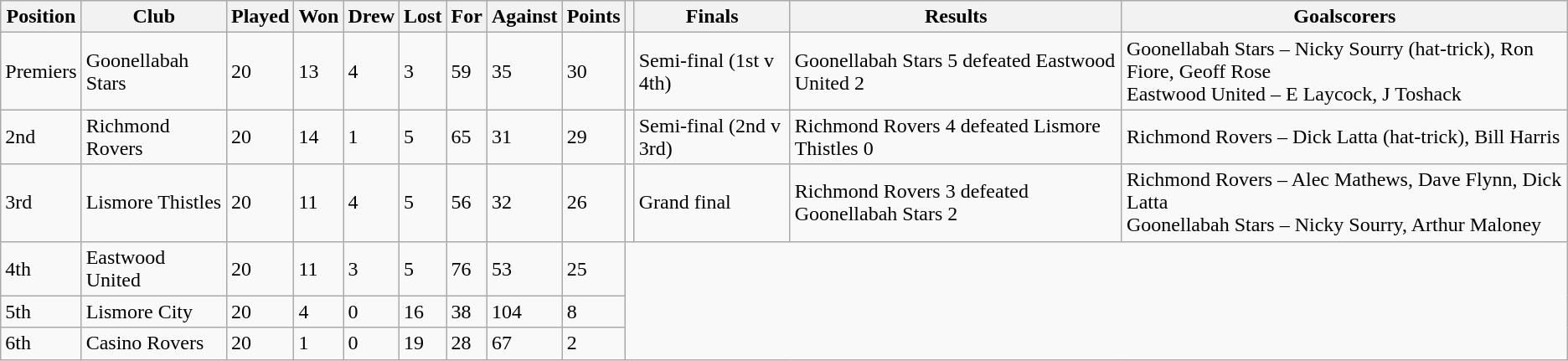<table class="wikitable">
<tr>
<th>Position</th>
<th>Club</th>
<th>Played</th>
<th>Won</th>
<th>Drew</th>
<th>Lost</th>
<th>For</th>
<th>Against</th>
<th>Points</th>
<th></th>
<th>Finals</th>
<th>Results</th>
<th>Goalscorers</th>
</tr>
<tr>
<td>Premiers</td>
<td>Goonellabah Stars</td>
<td>20</td>
<td>13</td>
<td>4</td>
<td>3</td>
<td>59</td>
<td>35</td>
<td>30</td>
<td></td>
<td>Semi-final (1st v 4th)</td>
<td>Goonellabah Stars 5 defeated Eastwood United 2</td>
<td>Goonellabah Stars – Nicky Sourry (hat-trick), Ron Fiore, Geoff Rose<br>Eastwood United – E Laycock, J Toshack</td>
</tr>
<tr>
<td>2nd</td>
<td>Richmond Rovers</td>
<td>20</td>
<td>14</td>
<td>1</td>
<td>5</td>
<td>65</td>
<td>31</td>
<td>29</td>
<td></td>
<td>Semi-final (2nd v 3rd)</td>
<td>Richmond Rovers 4 defeated Lismore Thistles 0</td>
<td>Richmond Rovers – Dick Latta (hat-trick), Bill Harris</td>
</tr>
<tr>
<td>3rd</td>
<td>Lismore Thistles</td>
<td>20</td>
<td>11</td>
<td>4</td>
<td>5</td>
<td>56</td>
<td>32</td>
<td>26</td>
<td></td>
<td>Grand final</td>
<td>Richmond Rovers 3 defeated Goonellabah Stars 2</td>
<td>Richmond Rovers – Alec Mathews, Dave Flynn, Dick Latta<br>Goonellabah Stars – Nicky Sourry, Arthur Maloney</td>
</tr>
<tr>
<td>4th</td>
<td>Eastwood United</td>
<td>20</td>
<td>11</td>
<td>3</td>
<td>5</td>
<td>76</td>
<td>53</td>
<td>25</td>
</tr>
<tr>
<td>5th</td>
<td>Lismore City</td>
<td>20</td>
<td>4</td>
<td>0</td>
<td>16</td>
<td>38</td>
<td>104</td>
<td>8</td>
</tr>
<tr>
<td>6th</td>
<td>Casino Rovers</td>
<td>20</td>
<td>1</td>
<td>0</td>
<td>19</td>
<td>28</td>
<td>67</td>
<td>2</td>
</tr>
</table>
